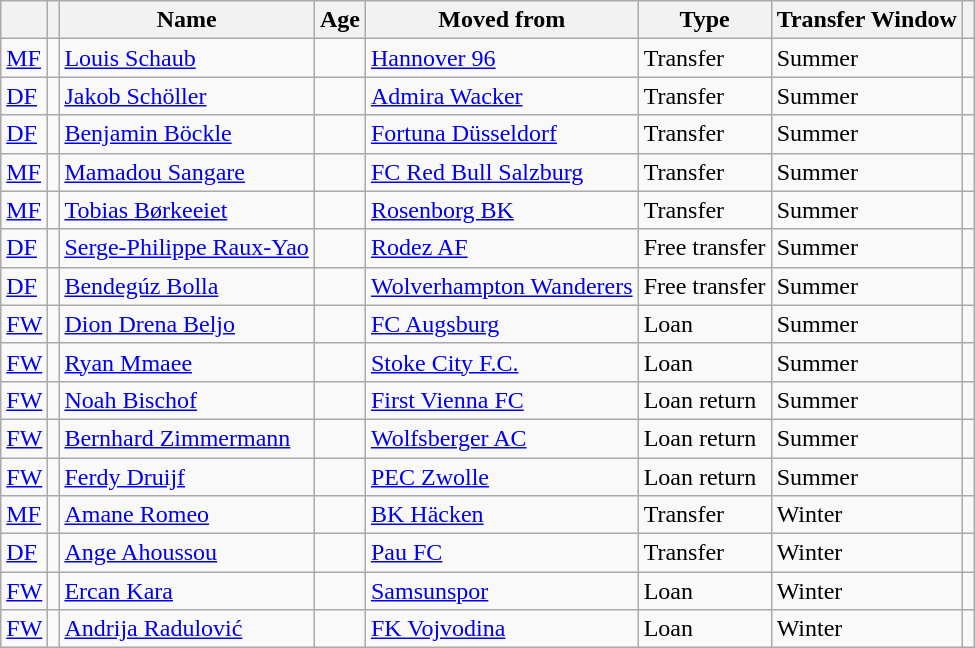<table class="wikitable">
<tr>
<th></th>
<th></th>
<th>Name</th>
<th>Age</th>
<th>Moved from</th>
<th>Type</th>
<th>Transfer Window</th>
<th></th>
</tr>
<tr>
<td><a href='#'>MF</a></td>
<td></td>
<td><a href='#'>Louis Schaub</a></td>
<td></td>
<td> <a href='#'>Hannover 96</a></td>
<td>Transfer</td>
<td>Summer</td>
<td></td>
</tr>
<tr>
<td><a href='#'>DF</a></td>
<td></td>
<td><a href='#'>Jakob Schöller</a></td>
<td></td>
<td> <a href='#'>Admira Wacker</a></td>
<td>Transfer</td>
<td>Summer</td>
<td></td>
</tr>
<tr>
<td><a href='#'>DF</a></td>
<td></td>
<td><a href='#'>Benjamin Böckle</a></td>
<td></td>
<td> <a href='#'>Fortuna Düsseldorf</a></td>
<td>Transfer</td>
<td>Summer</td>
<td></td>
</tr>
<tr>
<td><a href='#'>MF</a></td>
<td></td>
<td><a href='#'>Mamadou Sangare</a></td>
<td></td>
<td> <a href='#'>FC Red Bull Salzburg</a></td>
<td>Transfer</td>
<td>Summer</td>
<td></td>
</tr>
<tr>
<td><a href='#'>MF</a></td>
<td></td>
<td><a href='#'>Tobias Børkeeiet</a></td>
<td></td>
<td> <a href='#'>Rosenborg BK</a></td>
<td>Transfer</td>
<td>Summer</td>
<td></td>
</tr>
<tr>
<td><a href='#'>DF</a></td>
<td></td>
<td><a href='#'>Serge-Philippe Raux-Yao</a></td>
<td></td>
<td> <a href='#'>Rodez AF</a></td>
<td>Free transfer</td>
<td>Summer</td>
<td></td>
</tr>
<tr>
<td><a href='#'>DF</a></td>
<td></td>
<td><a href='#'>Bendegúz Bolla</a></td>
<td></td>
<td> <a href='#'>Wolverhampton Wanderers</a></td>
<td>Free transfer</td>
<td>Summer</td>
<td></td>
</tr>
<tr>
<td><a href='#'>FW</a></td>
<td></td>
<td><a href='#'>Dion Drena Beljo</a></td>
<td></td>
<td> <a href='#'>FC Augsburg</a></td>
<td>Loan</td>
<td>Summer</td>
<td></td>
</tr>
<tr>
<td><a href='#'>FW</a></td>
<td></td>
<td><a href='#'>Ryan Mmaee</a></td>
<td></td>
<td> <a href='#'>Stoke City F.C.</a></td>
<td>Loan</td>
<td>Summer</td>
<td></td>
</tr>
<tr>
<td><a href='#'>FW</a></td>
<td></td>
<td><a href='#'>Noah Bischof</a></td>
<td></td>
<td> <a href='#'>First Vienna FC</a></td>
<td>Loan return</td>
<td>Summer</td>
<td></td>
</tr>
<tr>
<td><a href='#'>FW</a></td>
<td></td>
<td><a href='#'>Bernhard Zimmermann</a></td>
<td></td>
<td> <a href='#'>Wolfsberger AC</a></td>
<td>Loan return</td>
<td>Summer</td>
<td></td>
</tr>
<tr>
<td><a href='#'>FW</a></td>
<td></td>
<td><a href='#'>Ferdy Druijf</a></td>
<td></td>
<td> <a href='#'>PEC Zwolle</a></td>
<td>Loan return</td>
<td>Summer</td>
<td></td>
</tr>
<tr>
<td><a href='#'>MF</a></td>
<td></td>
<td><a href='#'>Amane Romeo</a></td>
<td></td>
<td> <a href='#'>BK Häcken</a></td>
<td>Transfer</td>
<td>Winter</td>
<td></td>
</tr>
<tr>
<td><a href='#'>DF</a></td>
<td></td>
<td><a href='#'>Ange Ahoussou</a></td>
<td></td>
<td> <a href='#'>Pau FC</a></td>
<td>Transfer</td>
<td>Winter</td>
<td></td>
</tr>
<tr>
<td><a href='#'>FW</a></td>
<td></td>
<td><a href='#'>Ercan Kara</a></td>
<td></td>
<td> <a href='#'>Samsunspor</a></td>
<td>Loan</td>
<td>Winter</td>
<td></td>
</tr>
<tr>
<td><a href='#'>FW</a></td>
<td></td>
<td><a href='#'>Andrija Radulović</a></td>
<td></td>
<td> <a href='#'>FK Vojvodina</a></td>
<td>Loan</td>
<td>Winter</td>
<td></td>
</tr>
</table>
